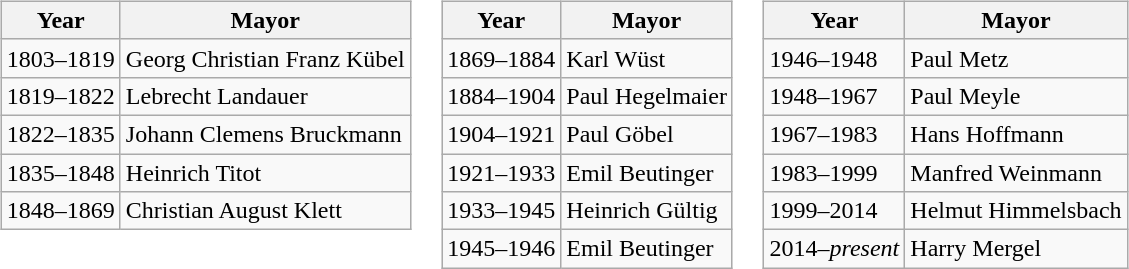<table border="0">
<tr>
<td valign="top"><br><table class="wikitable">
<tr>
<th>Year</th>
<th>Mayor</th>
</tr>
<tr>
<td>1803–1819</td>
<td>Georg Christian Franz Kübel</td>
</tr>
<tr>
<td>1819–1822</td>
<td>Lebrecht Landauer</td>
</tr>
<tr>
<td>1822–1835</td>
<td>Johann Clemens Bruckmann</td>
</tr>
<tr>
<td>1835–1848</td>
<td>Heinrich Titot</td>
</tr>
<tr>
<td>1848–1869</td>
<td>Christian August Klett</td>
</tr>
</table>
</td>
<td valign="top"><br><table class="wikitable">
<tr>
<th>Year</th>
<th>Mayor</th>
</tr>
<tr>
<td>1869–1884</td>
<td>Karl Wüst</td>
</tr>
<tr>
<td>1884–1904</td>
<td>Paul Hegelmaier</td>
</tr>
<tr>
<td>1904–1921</td>
<td>Paul Göbel</td>
</tr>
<tr>
<td>1921–1933</td>
<td>Emil Beutinger</td>
</tr>
<tr>
<td>1933–1945</td>
<td>Heinrich Gültig</td>
</tr>
<tr>
<td>1945–1946</td>
<td>Emil Beutinger</td>
</tr>
</table>
</td>
<td valign="top"><br><table class="wikitable">
<tr>
<th>Year</th>
<th>Mayor</th>
</tr>
<tr>
<td>1946–1948</td>
<td>Paul Metz</td>
</tr>
<tr>
<td>1948–1967</td>
<td>Paul Meyle</td>
</tr>
<tr>
<td>1967–1983</td>
<td>Hans Hoffmann</td>
</tr>
<tr>
<td>1983–1999</td>
<td>Manfred Weinmann</td>
</tr>
<tr>
<td>1999–2014</td>
<td>Helmut Himmelsbach</td>
</tr>
<tr>
<td>2014–<em>present</em></td>
<td>Harry Mergel</td>
</tr>
</table>
</td>
</tr>
</table>
